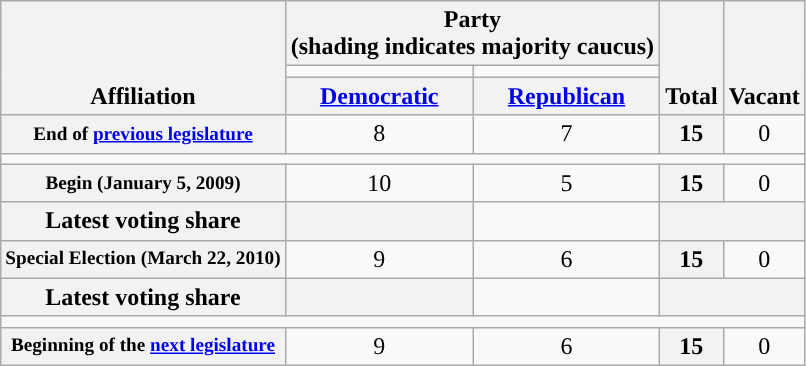<table class="wikitable" style="text-align:center">
<tr style="vertical-align:bottom;";">
<th rowspan=3>Affiliation</th>
<th colspan=2>Party<div>(shading indicates majority caucus)</div></th>
<th rowspan=3>Total</th>
<th rowspan=3>Vacant</th>
</tr>
<tr style="height:5px">
<td style="background-color:"></td>
<td style="background-color:"></td>
</tr>
<tr>
<th><a href='#'>Democratic</a></th>
<th><a href='#'>Republican</a></th>
</tr>
<tr>
<th style="font-size:80%">End of <a href='#'>previous legislature</a></th>
<td>8</td>
<td>7</td>
<th>15</th>
<td>0</td>
</tr>
<tr>
<td colspan=8></td>
</tr>
<tr>
<th style="font-size:80%">Begin (January 5, 2009)</th>
<td>10</td>
<td>5</td>
<th>15</th>
<td>0</td>
</tr>
<tr>
<th>Latest voting share</th>
<th></th>
<td></td>
<th colspan=2></th>
</tr>
<tr>
<th style="font-size:80%">Special Election (March 22, 2010)</th>
<td>9</td>
<td>6</td>
<th>15</th>
<td>0</td>
</tr>
<tr>
<th>Latest voting share</th>
<th></th>
<td></td>
<th colspan=2></th>
</tr>
<tr>
<td colspan=8></td>
</tr>
<tr>
<th style="font-size:80%">Beginning of the <a href='#'>next legislature</a></th>
<td>9</td>
<td>6</td>
<th>15</th>
<td>0</td>
</tr>
</table>
